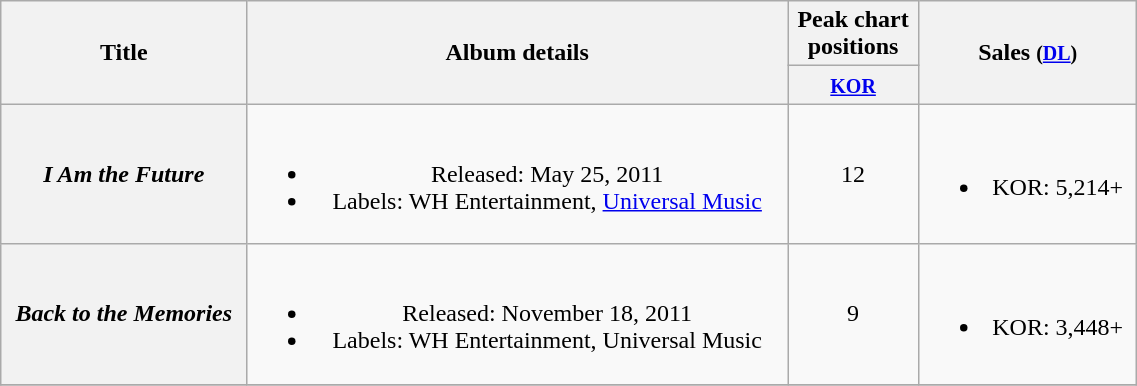<table class="wikitable plainrowheaders" style="text-align:center; width:60%;">
<tr>
<th scope="col" rowspan="2">Title</th>
<th scope="col" rowspan="2">Album details</th>
<th scope="col" colspan="1" style="width:5em;">Peak chart positions</th>
<th scope="col" rowspan="2">Sales <small>(<a href='#'>DL</a>)</small></th>
</tr>
<tr>
<th><small><a href='#'>KOR</a></small><br></th>
</tr>
<tr>
<th scope="row"><em>I Am the Future</em></th>
<td><br><ul><li>Released: May 25, 2011</li><li>Labels: WH Entertainment, <a href='#'>Universal Music</a></li></ul></td>
<td>12</td>
<td><br><ul><li>KOR: 5,214+</li></ul></td>
</tr>
<tr>
<th scope="row"><em>Back to the Memories</em></th>
<td><br><ul><li>Released: November 18, 2011</li><li>Labels: WH Entertainment, Universal Music</li></ul></td>
<td>9</td>
<td><br><ul><li>KOR: 3,448+</li></ul></td>
</tr>
<tr>
</tr>
</table>
